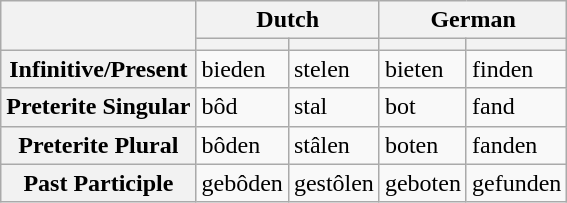<table class="wikitable">
<tr>
<th rowspan="2"></th>
<th colspan="2">Dutch</th>
<th colspan="2">German</th>
</tr>
<tr>
<th></th>
<th></th>
<th></th>
<th></th>
</tr>
<tr>
<th>Infinitive/Present</th>
<td>bieden</td>
<td>stelen</td>
<td>bieten</td>
<td>finden</td>
</tr>
<tr>
<th>Preterite Singular</th>
<td>bôd</td>
<td>stal</td>
<td>bot</td>
<td>fand</td>
</tr>
<tr>
<th>Preterite Plural</th>
<td>bôden</td>
<td>stâlen</td>
<td>boten</td>
<td>fanden</td>
</tr>
<tr>
<th>Past Participle</th>
<td>gebôden</td>
<td>gestôlen</td>
<td>geboten</td>
<td>gefunden</td>
</tr>
</table>
